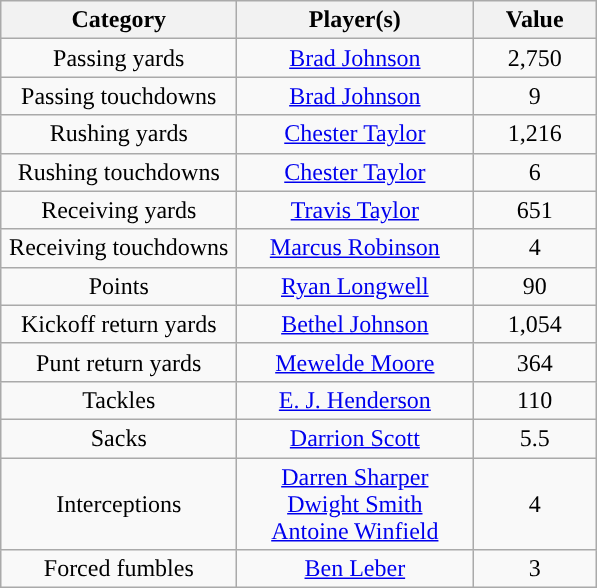<table class="wikitable" style="text-align:center">
<tr>
<th width=150px>Category</th>
<th width=150px>Player(s)</th>
<th width=75px>Value</th>
</tr>
<tr>
<td>Passing yards</td>
<td><a href='#'>Brad Johnson</a></td>
<td>2,750</td>
</tr>
<tr>
<td>Passing touchdowns</td>
<td><a href='#'>Brad Johnson</a></td>
<td>9</td>
</tr>
<tr>
<td>Rushing yards</td>
<td><a href='#'>Chester Taylor</a></td>
<td>1,216</td>
</tr>
<tr>
<td>Rushing touchdowns</td>
<td><a href='#'>Chester Taylor</a></td>
<td>6</td>
</tr>
<tr>
<td>Receiving yards</td>
<td><a href='#'>Travis Taylor</a></td>
<td>651</td>
</tr>
<tr>
<td>Receiving touchdowns</td>
<td><a href='#'>Marcus Robinson</a></td>
<td>4</td>
</tr>
<tr>
<td>Points</td>
<td><a href='#'>Ryan Longwell</a></td>
<td>90</td>
</tr>
<tr>
<td>Kickoff return yards</td>
<td><a href='#'>Bethel Johnson</a></td>
<td>1,054</td>
</tr>
<tr>
<td>Punt return yards</td>
<td><a href='#'>Mewelde Moore</a></td>
<td>364</td>
</tr>
<tr>
<td>Tackles</td>
<td><a href='#'>E. J. Henderson</a></td>
<td>110</td>
</tr>
<tr>
<td>Sacks</td>
<td><a href='#'>Darrion Scott</a></td>
<td>5.5</td>
</tr>
<tr>
<td>Interceptions</td>
<td><a href='#'>Darren Sharper</a> <br> <a href='#'>Dwight Smith</a> <br> <a href='#'>Antoine Winfield</a></td>
<td>4</td>
</tr>
<tr>
<td>Forced fumbles</td>
<td><a href='#'>Ben Leber</a></td>
<td>3</td>
</tr>
</table>
